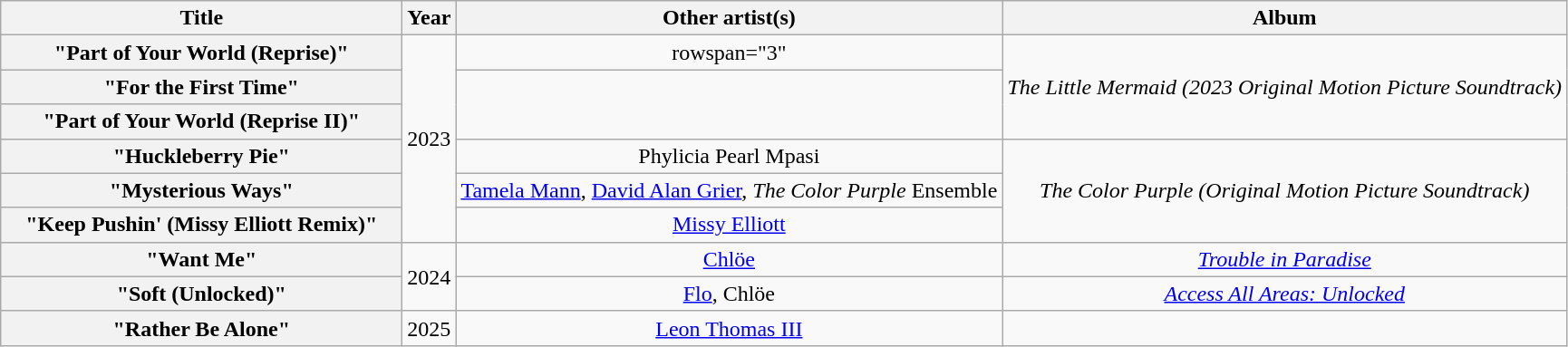<table class="wikitable plainrowheaders" style="text-align:center;">
<tr>
<th scope="col" style="width:18em;">Title</th>
<th>Year</th>
<th scope="col">Other artist(s)</th>
<th scope="col">Album</th>
</tr>
<tr>
<th scope="row">"Part of Your World (Reprise)"</th>
<td rowspan="6">2023</td>
<td>rowspan="3" </td>
<td rowspan="3"><em>The Little Mermaid (2023 Original Motion Picture Soundtrack)</em></td>
</tr>
<tr>
<th scope="row">"For the First Time"</th>
</tr>
<tr>
<th scope="row">"Part of Your World (Reprise II)"</th>
</tr>
<tr>
<th scope="row">"Huckleberry Pie"</th>
<td>Phylicia Pearl Mpasi</td>
<td rowspan="3"><em>The Color Purple (Original Motion Picture Soundtrack)</em></td>
</tr>
<tr>
<th scope="row">"Mysterious Ways"</th>
<td><a href='#'>Tamela Mann</a>, <a href='#'>David Alan Grier</a>, <em>The Color Purple</em> Ensemble</td>
</tr>
<tr>
<th scope="row">"Keep Pushin' (Missy Elliott Remix)"</th>
<td><a href='#'>Missy Elliott</a></td>
</tr>
<tr>
<th scope="row">"Want Me"</th>
<td rowspan="2">2024</td>
<td><a href='#'>Chlöe</a></td>
<td><em><a href='#'>Trouble in Paradise</a></em></td>
</tr>
<tr>
<th scope="row">"Soft (Unlocked)"</th>
<td><a href='#'>Flo</a>, Chlöe</td>
<td><em><a href='#'>Access All Areas: Unlocked</a></em></td>
</tr>
<tr>
<th scope="row">"Rather Be Alone"</th>
<td>2025</td>
<td><a href='#'>Leon Thomas III</a></td>
<td></td>
</tr>
</table>
